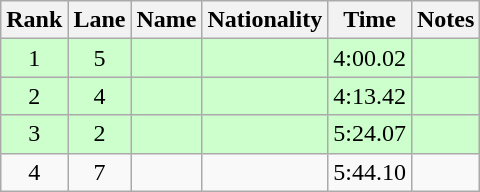<table class="wikitable sortable" style="text-align:center">
<tr>
<th>Rank</th>
<th>Lane</th>
<th>Name</th>
<th>Nationality</th>
<th>Time</th>
<th>Notes</th>
</tr>
<tr bgcolor=ccffcc>
<td>1</td>
<td>5</td>
<td align=left></td>
<td align=left></td>
<td>4:00.02</td>
<td><strong></strong></td>
</tr>
<tr bgcolor=ccffcc>
<td>2</td>
<td>4</td>
<td align=left></td>
<td align=left></td>
<td>4:13.42</td>
<td><strong></strong></td>
</tr>
<tr bgcolor=ccffcc>
<td>3</td>
<td>2</td>
<td align=left></td>
<td align=left></td>
<td>5:24.07</td>
<td><strong></strong></td>
</tr>
<tr>
<td>4</td>
<td>7</td>
<td align=left></td>
<td align=left></td>
<td>5:44.10</td>
<td></td>
</tr>
</table>
